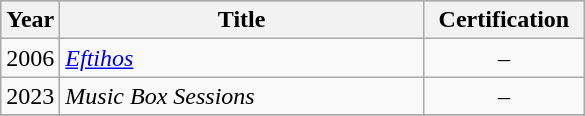<table class="wikitable"|width=100%>
<tr bgcolor="#CCCCCC">
<th width="20">Year</th>
<th width="235">Title</th>
<th width="100">Certification</th>
</tr>
<tr>
<td>2006</td>
<td><em><a href='#'>Eftihos</a></em></td>
<td align="center">–</td>
</tr>
<tr>
<td>2023</td>
<td><em>Music Box Sessions</em></td>
<td align="center">–</td>
</tr>
<tr>
</tr>
</table>
